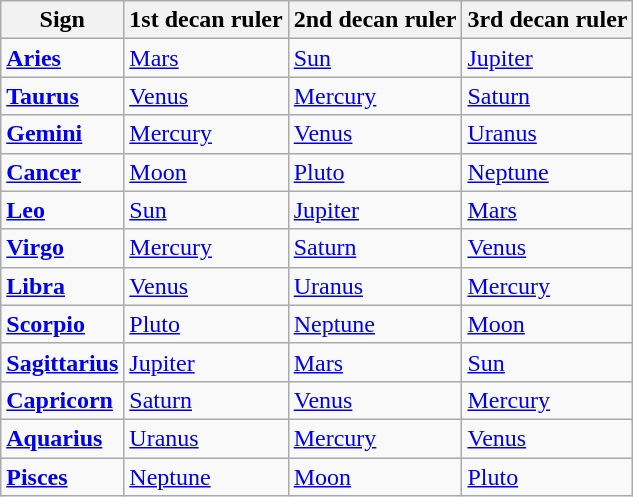<table class="wikitable">
<tr>
<th>Sign</th>
<th>1st decan ruler</th>
<th>2nd decan ruler</th>
<th>3rd decan ruler</th>
</tr>
<tr>
<td><strong><a href='#'>Aries</a></strong></td>
<td><a href='#'>Mars</a></td>
<td><a href='#'>Sun</a></td>
<td><a href='#'>Jupiter</a></td>
</tr>
<tr>
<td><strong><a href='#'>Taurus</a></strong></td>
<td><a href='#'>Venus</a></td>
<td><a href='#'>Mercury</a></td>
<td><a href='#'>Saturn</a></td>
</tr>
<tr>
<td><strong><a href='#'>Gemini</a></strong></td>
<td><a href='#'>Mercury</a></td>
<td><a href='#'>Venus</a></td>
<td><a href='#'>Uranus</a></td>
</tr>
<tr>
<td><strong><a href='#'>Cancer</a></strong></td>
<td><a href='#'>Moon</a></td>
<td><a href='#'>Pluto</a></td>
<td><a href='#'>Neptune</a></td>
</tr>
<tr>
<td><strong><a href='#'>Leo</a></strong></td>
<td><a href='#'>Sun</a></td>
<td><a href='#'>Jupiter</a></td>
<td><a href='#'>Mars</a></td>
</tr>
<tr>
<td><strong><a href='#'>Virgo</a></strong></td>
<td><a href='#'>Mercury</a></td>
<td><a href='#'>Saturn</a></td>
<td><a href='#'>Venus</a></td>
</tr>
<tr>
<td><strong><a href='#'>Libra</a></strong></td>
<td><a href='#'>Venus</a></td>
<td><a href='#'>Uranus</a></td>
<td><a href='#'>Mercury</a></td>
</tr>
<tr>
<td><strong><a href='#'>Scorpio</a></strong></td>
<td><a href='#'>Pluto</a></td>
<td><a href='#'>Neptune</a></td>
<td><a href='#'>Moon</a></td>
</tr>
<tr>
<td><strong><a href='#'>Sagittarius</a></strong></td>
<td><a href='#'>Jupiter</a></td>
<td><a href='#'>Mars</a></td>
<td><a href='#'>Sun</a></td>
</tr>
<tr>
<td><strong><a href='#'>Capricorn</a></strong></td>
<td><a href='#'>Saturn</a></td>
<td><a href='#'>Venus</a></td>
<td><a href='#'>Mercury</a></td>
</tr>
<tr>
<td><strong><a href='#'>Aquarius</a></strong></td>
<td><a href='#'>Uranus</a></td>
<td><a href='#'>Mercury</a></td>
<td><a href='#'>Venus</a></td>
</tr>
<tr>
<td><strong><a href='#'>Pisces</a></strong></td>
<td><a href='#'>Neptune</a></td>
<td><a href='#'>Moon</a></td>
<td><a href='#'>Pluto</a></td>
</tr>
</table>
